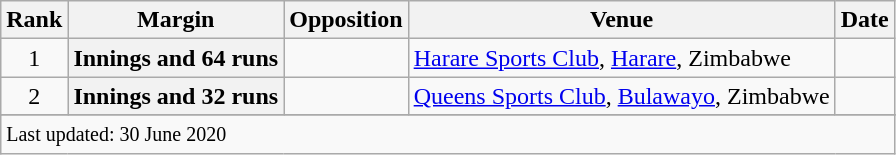<table class="wikitable plainrowheaders sortable">
<tr>
<th scope=col>Rank</th>
<th scope=col>Margin</th>
<th scope=col>Opposition</th>
<th scope=col>Venue</th>
<th scope=col>Date</th>
</tr>
<tr>
<td align=center>1</td>
<th scope=row style=text-align:center;>Innings and 64 runs</th>
<td></td>
<td><a href='#'>Harare Sports Club</a>, <a href='#'>Harare</a>, Zimbabwe</td>
<td></td>
</tr>
<tr>
<td align=center>2</td>
<th scope=row style=text-align:center;>Innings and 32 runs</th>
<td></td>
<td><a href='#'>Queens Sports Club</a>, <a href='#'>Bulawayo</a>, Zimbabwe</td>
<td></td>
</tr>
<tr>
</tr>
<tr class=sortbottom>
<td colspan=5><small>Last updated: 30 June 2020</small></td>
</tr>
</table>
